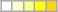<table class="wikitable" style="margin:1em auto; text-align:center;">
<tr>
<td style="background:white;" width="20%"></td>
<td style="background:#FFFFCC;" width="20%"></td>
<td style="background:#FFFF99;" width="20%"></td>
<td style="background:#FFFF00;" width="20%"></td>
<td style="background:gold;" width="20%"></td>
</tr>
</table>
